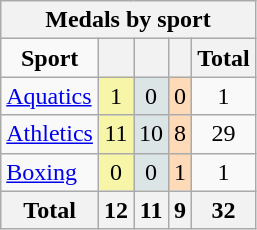<table class="wikitable" border="1" ;>
<tr>
<th colspan=5><strong>Medals by sport</strong></th>
</tr>
<tr align=center>
<td><strong>Sport</strong></td>
<th bgcolor=#f7f6a8></th>
<th bgcolor=#dce5e5></th>
<th bgcolor=#ffdab9></th>
<th><strong>Total</strong></th>
</tr>
<tr align=center>
<td align=left><a href='#'>Aquatics</a></td>
<td bgcolor=#f7f6a8>1</td>
<td bgcolor=#dce5e5>0</td>
<td bgcolor=#ffdab9>0</td>
<td>1</td>
</tr>
<tr align=center>
<td align=left><a href='#'>Athletics</a></td>
<td bgcolor=#f7f6a8>11</td>
<td bgcolor=#dce5e5>10</td>
<td bgcolor=#ffdab9>8</td>
<td>29</td>
</tr>
<tr align=center>
<td align=left><a href='#'>Boxing</a></td>
<td bgcolor=#f7f6a8>0</td>
<td bgcolor=#dce5e5>0</td>
<td bgcolor=#ffdab9>1</td>
<td>1</td>
</tr>
<tr align=center>
<th bgcolor=#efefef><strong>Total</strong></th>
<th bgcolor=#f7f6a8>12</th>
<th bgcolor=#dce5e5>11</th>
<th bgcolor=#ffdab9>9</th>
<th>32</th>
</tr>
</table>
